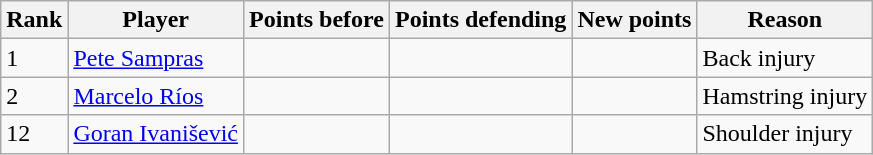<table class="wikitable sortable">
<tr>
<th>Rank</th>
<th>Player</th>
<th>Points before</th>
<th>Points defending</th>
<th>New points</th>
<th>Reason</th>
</tr>
<tr>
<td>1</td>
<td> <a href='#'>Pete Sampras</a></td>
<td></td>
<td></td>
<td></td>
<td>Back injury</td>
</tr>
<tr>
<td>2</td>
<td> <a href='#'>Marcelo Ríos</a></td>
<td></td>
<td></td>
<td></td>
<td>Hamstring injury</td>
</tr>
<tr>
<td>12</td>
<td> <a href='#'>Goran Ivanišević</a></td>
<td></td>
<td></td>
<td></td>
<td>Shoulder injury</td>
</tr>
</table>
